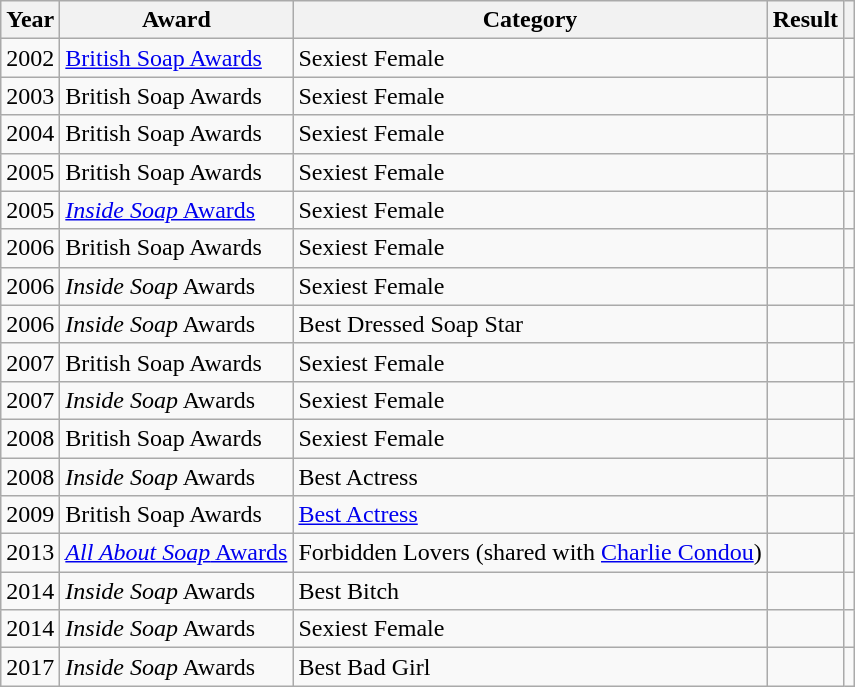<table class="wikitable sortable">
<tr>
<th>Year</th>
<th>Award</th>
<th>Category</th>
<th>Result</th>
<th scope=col class=unsortable></th>
</tr>
<tr>
<td>2002</td>
<td><a href='#'>British Soap Awards</a></td>
<td>Sexiest Female</td>
<td></td>
<td align="center"></td>
</tr>
<tr>
<td>2003</td>
<td>British Soap Awards</td>
<td>Sexiest Female</td>
<td></td>
<td align="center"></td>
</tr>
<tr>
<td>2004</td>
<td>British Soap Awards</td>
<td>Sexiest Female</td>
<td></td>
<td align="center"></td>
</tr>
<tr>
<td>2005</td>
<td>British Soap Awards</td>
<td>Sexiest Female</td>
<td></td>
<td align="center"></td>
</tr>
<tr>
<td>2005</td>
<td><a href='#'><em>Inside Soap</em> Awards</a></td>
<td>Sexiest Female</td>
<td></td>
<td align="center"></td>
</tr>
<tr>
<td>2006</td>
<td>British Soap Awards</td>
<td>Sexiest Female</td>
<td></td>
<td align="center"></td>
</tr>
<tr>
<td>2006</td>
<td><em>Inside Soap</em> Awards</td>
<td>Sexiest Female</td>
<td></td>
<td align="center"></td>
</tr>
<tr>
<td>2006</td>
<td><em>Inside Soap</em> Awards</td>
<td>Best Dressed Soap Star</td>
<td></td>
<td align="center"></td>
</tr>
<tr>
<td>2007</td>
<td>British Soap Awards</td>
<td>Sexiest Female</td>
<td></td>
<td align="center"></td>
</tr>
<tr>
<td>2007</td>
<td><em>Inside Soap</em> Awards</td>
<td>Sexiest Female</td>
<td></td>
<td align="center"></td>
</tr>
<tr>
<td>2008</td>
<td>British Soap Awards</td>
<td>Sexiest Female</td>
<td></td>
<td align="center"></td>
</tr>
<tr>
<td>2008</td>
<td><em>Inside Soap</em> Awards</td>
<td>Best Actress</td>
<td></td>
<td align="center"></td>
</tr>
<tr>
<td>2009</td>
<td>British Soap Awards</td>
<td><a href='#'>Best Actress</a></td>
<td></td>
<td align="center"></td>
</tr>
<tr>
<td>2013</td>
<td><a href='#'><em>All About Soap</em> Awards</a></td>
<td>Forbidden Lovers (shared with <a href='#'>Charlie Condou</a>)</td>
<td></td>
<td align="center"></td>
</tr>
<tr>
<td>2014</td>
<td><em>Inside Soap</em> Awards</td>
<td>Best Bitch</td>
<td></td>
<td align="center"></td>
</tr>
<tr>
<td>2014</td>
<td><em>Inside Soap</em> Awards</td>
<td>Sexiest Female</td>
<td></td>
<td align="center"></td>
</tr>
<tr>
<td>2017</td>
<td><em>Inside Soap</em> Awards</td>
<td>Best Bad Girl</td>
<td></td>
<td align="center"></td>
</tr>
</table>
